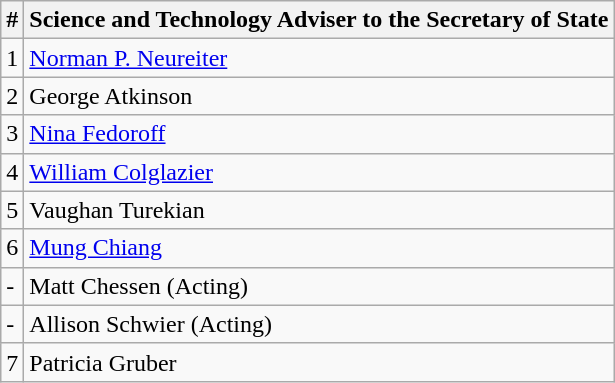<table class="wikitable">
<tr>
<th>#</th>
<th>Science and Technology Adviser to the Secretary of State</th>
</tr>
<tr>
<td>1</td>
<td><a href='#'>Norman P. Neureiter</a></td>
</tr>
<tr>
<td>2</td>
<td>George Atkinson</td>
</tr>
<tr>
<td>3</td>
<td><a href='#'>Nina Fedoroff</a></td>
</tr>
<tr>
<td>4</td>
<td><a href='#'>William Colglazier</a></td>
</tr>
<tr>
<td>5</td>
<td>Vaughan Turekian</td>
</tr>
<tr>
<td>6</td>
<td><a href='#'>Mung Chiang</a></td>
</tr>
<tr>
<td>-</td>
<td>Matt Chessen (Acting)</td>
</tr>
<tr>
<td>-</td>
<td>Allison Schwier (Acting)</td>
</tr>
<tr>
<td>7</td>
<td>Patricia Gruber</td>
</tr>
</table>
